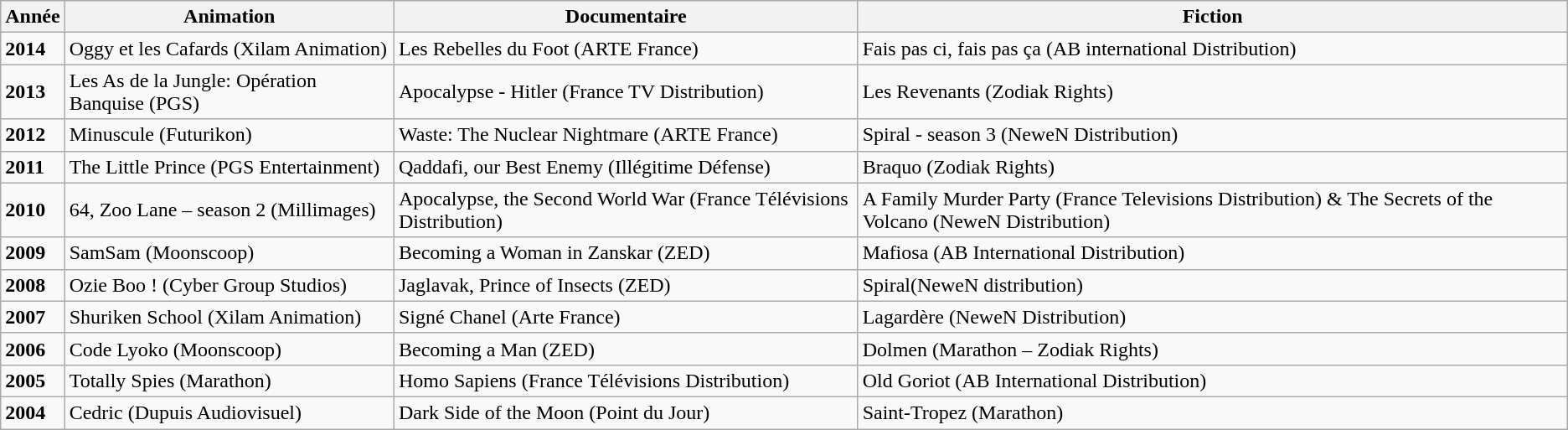<table class="wikitable">
<tr>
<th>Année</th>
<th>Animation</th>
<th>Documentaire</th>
<th>Fiction</th>
</tr>
<tr>
<td><strong>2014</strong></td>
<td>Oggy et les Cafards (Xilam Animation)</td>
<td>Les Rebelles du Foot (ARTE France)</td>
<td>Fais pas ci, fais pas ça (AB international Distribution)</td>
</tr>
<tr>
<td><strong>2013</strong></td>
<td>Les As de la Jungle: Opération Banquise (PGS)</td>
<td>Apocalypse - Hitler (France TV Distribution)</td>
<td>Les Revenants (Zodiak Rights)</td>
</tr>
<tr>
<td><strong>2012</strong></td>
<td>Minuscule (Futurikon)</td>
<td>Waste: The Nuclear Nightmare (ARTE France)</td>
<td>Spiral - season 3 (NeweN Distribution)</td>
</tr>
<tr>
<td><strong>2011</strong></td>
<td>The Little Prince (PGS Entertainment)</td>
<td>Qaddafi, our Best Enemy (Illégitime Défense)</td>
<td>Braquo (Zodiak Rights)</td>
</tr>
<tr>
<td><strong>2010</strong></td>
<td>64, Zoo Lane – season 2 (Millimages)</td>
<td>Apocalypse, the Second World War (France Télévisions Distribution)</td>
<td>A Family Murder Party (France Televisions Distribution) & The Secrets of the Volcano (NeweN Distribution)</td>
</tr>
<tr>
<td><strong>2009</strong></td>
<td>SamSam (Moonscoop)</td>
<td>Becoming a Woman in Zanskar   (ZED)</td>
<td>Mafiosa (AB International Distribution)</td>
</tr>
<tr>
<td><strong>2008</strong></td>
<td>Ozie Boo ! (Cyber Group Studios)</td>
<td>Jaglavak, Prince of Insects (ZED)</td>
<td>Spiral(NeweN distribution)</td>
</tr>
<tr>
<td><strong>2007</strong></td>
<td>Shuriken School (Xilam Animation)</td>
<td>Signé Chanel (Arte France)</td>
<td>Lagardère (NeweN Distribution)</td>
</tr>
<tr>
<td><strong>2006</strong></td>
<td>Code Lyoko (Moonscoop)</td>
<td>Becoming a Man (ZED)</td>
<td>Dolmen (Marathon – Zodiak Rights)</td>
</tr>
<tr>
<td><strong>2005</strong></td>
<td>Totally Spies (Marathon)</td>
<td>Homo Sapiens (France Télévisions Distribution)</td>
<td>Old Goriot (AB International Distribution)</td>
</tr>
<tr>
<td><strong>2004</strong></td>
<td>Cedric (Dupuis Audiovisuel)</td>
<td>Dark Side of the Moon (Point du Jour)</td>
<td>Saint-Tropez (Marathon)</td>
</tr>
</table>
